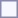<table style="border:1px solid #8888aa; background-color:#f7f8ff; padding:5px; font-size:95%; margin: 0px 12px 12px 0px;">
</table>
